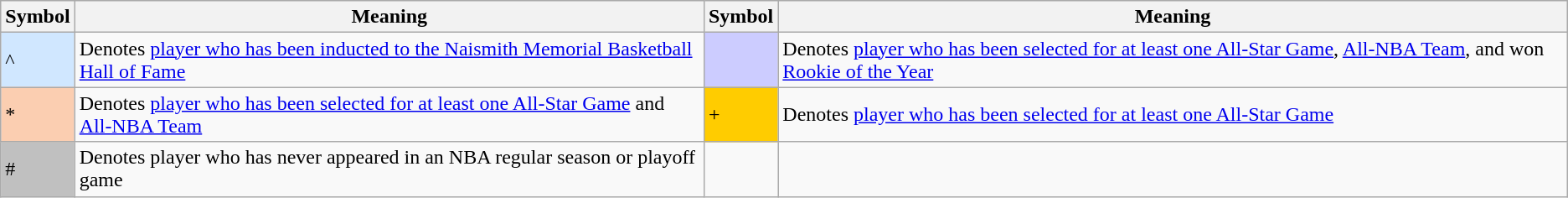<table class="wikitable">
<tr bgcolor="#efefef">
<th scope=col>Symbol</th>
<th scope=col align=center>Meaning</th>
<th scope=col align=center>Symbol</th>
<th scope=col align=center>Meaning</th>
</tr>
<tr>
<td style="background-color:#d0e7ff; border:1px solid #aaaaaa; width:2em;">^</td>
<td>Denotes <a href='#'>player who has been inducted to the Naismith Memorial Basketball Hall of Fame</a></td>
<td style="background-color:#CCCCFF; border:1px solid #aaaaaa; width:2em;"></td>
<td>Denotes <a href='#'>player who has been selected for at least one All-Star Game</a>, <a href='#'>All-NBA Team</a>, and won <a href='#'>Rookie of the Year</a></td>
</tr>
<tr>
<td style="background-color:#FBCEB1; border:1px solid #aaaaaa; width:2em;">*</td>
<td>Denotes <a href='#'>player who has been selected for at least one All-Star Game</a> and <a href='#'>All-NBA Team</a></td>
<td style="background-color:#FFCC00; border:1px solid #aaaaaa; width:2em;">+</td>
<td>Denotes <a href='#'>player who has been selected for at least one All-Star Game</a></td>
</tr>
<tr>
<td style="background-color:#C0C0C0; border:1px solid #aaaaaa; width:2em;">#</td>
<td>Denotes player who has never appeared in an NBA regular season or playoff game</td>
<td></td>
<td></td>
</tr>
</table>
